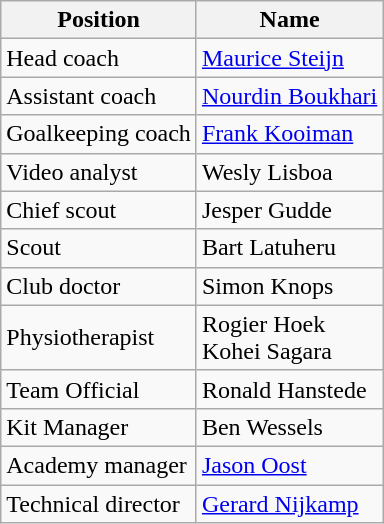<table class="wikitable">
<tr>
<th>Position</th>
<th>Name</th>
</tr>
<tr>
<td>Head coach</td>
<td> <a href='#'>Maurice Steijn</a></td>
</tr>
<tr>
<td>Assistant coach</td>
<td> <a href='#'>Nourdin Boukhari</a></td>
</tr>
<tr>
<td>Goalkeeping coach</td>
<td> <a href='#'>Frank Kooiman</a></td>
</tr>
<tr>
<td>Video analyst</td>
<td> Wesly Lisboa</td>
</tr>
<tr>
<td>Chief scout</td>
<td> Jesper Gudde</td>
</tr>
<tr>
<td>Scout</td>
<td> Bart Latuheru</td>
</tr>
<tr>
<td>Club doctor</td>
<td> Simon Knops</td>
</tr>
<tr>
<td>Physiotherapist</td>
<td> Rogier Hoek <br>  Kohei Sagara</td>
</tr>
<tr>
<td>Team Official</td>
<td> Ronald Hanstede</td>
</tr>
<tr>
<td>Kit Manager</td>
<td> Ben Wessels</td>
</tr>
<tr>
<td>Academy manager</td>
<td> <a href='#'>Jason Oost</a></td>
</tr>
<tr>
<td>Technical director</td>
<td> <a href='#'>Gerard Nijkamp</a></td>
</tr>
</table>
